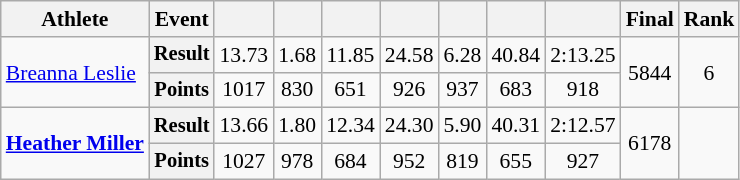<table class=wikitable style="font-size:90%;">
<tr>
<th>Athlete</th>
<th>Event</th>
<th></th>
<th></th>
<th></th>
<th></th>
<th></th>
<th></th>
<th></th>
<th>Final</th>
<th>Rank</th>
</tr>
<tr align=center>
<td align=left rowspan=2><a href='#'>Breanna Leslie</a></td>
<th style="font-size:95%">Result</th>
<td>13.73</td>
<td>1.68</td>
<td>11.85</td>
<td>24.58</td>
<td>6.28</td>
<td>40.84</td>
<td>2:13.25</td>
<td rowspan=2>5844</td>
<td rowspan=2>6</td>
</tr>
<tr align=center>
<th style="font-size:95%">Points</th>
<td>1017</td>
<td>830</td>
<td>651</td>
<td>926</td>
<td>937</td>
<td>683</td>
<td>918</td>
</tr>
<tr align=center>
<td align=left rowspan=2><strong><a href='#'>Heather Miller</a></strong></td>
<th style="font-size:95%">Result</th>
<td>13.66</td>
<td>1.80</td>
<td>12.34</td>
<td>24.30</td>
<td>5.90</td>
<td>40.31</td>
<td>2:12.57</td>
<td rowspan=2>6178</td>
<td rowspan=2></td>
</tr>
<tr align=center>
<th style="font-size:95%">Points</th>
<td>1027</td>
<td>978</td>
<td>684</td>
<td>952</td>
<td>819</td>
<td>655</td>
<td>927</td>
</tr>
</table>
